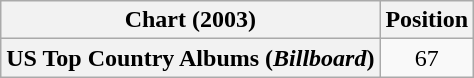<table class="wikitable plainrowheaders" style="text-align:center">
<tr>
<th scope="col">Chart (2003)</th>
<th scope="col">Position</th>
</tr>
<tr>
<th scope="row">US Top Country Albums (<em>Billboard</em>)</th>
<td>67</td>
</tr>
</table>
